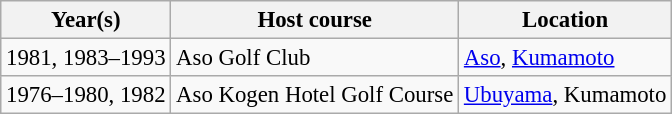<table class=wikitable style="font-size:95%">
<tr>
<th>Year(s)</th>
<th>Host course</th>
<th>Location</th>
</tr>
<tr>
<td>1981, 1983–1993</td>
<td>Aso Golf Club</td>
<td><a href='#'>Aso</a>, <a href='#'>Kumamoto</a></td>
</tr>
<tr>
<td>1976–1980, 1982</td>
<td>Aso Kogen Hotel Golf Course</td>
<td><a href='#'>Ubuyama</a>, Kumamoto</td>
</tr>
</table>
